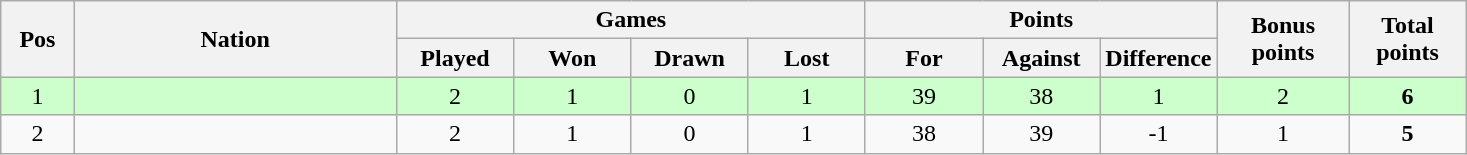<table class="wikitable" style="text-align:center">
<tr>
<th rowspan="2" style="width:5%;">Pos</th>
<th rowspan="2" style="width:22%;">Nation</th>
<th colspan="4" style="width:32%;">Games</th>
<th colspan="3" style="width:32%;">Points</th>
<th rowspan="2" style="width:9%;">Bonus<br>points</th>
<th rowspan="2" style="width:9%;">Total<br>points</th>
</tr>
<tr>
<th style="width:8%;">Played</th>
<th style="width:8%;">Won</th>
<th style="width:8%;">Drawn</th>
<th style="width:8%;">Lost</th>
<th style="width:8%;">For</th>
<th style="width:8%;">Against</th>
<th style="width:8%;">Difference</th>
</tr>
<tr bgcolor="#ccffcc">
<td>1</td>
<td align="left"></td>
<td>2</td>
<td>1</td>
<td>0</td>
<td>1</td>
<td>39</td>
<td>38</td>
<td>1</td>
<td>2</td>
<td><strong>6</strong></td>
</tr>
<tr>
<td>2</td>
<td align="left"></td>
<td>2</td>
<td>1</td>
<td>0</td>
<td>1</td>
<td>38</td>
<td>39</td>
<td>-1</td>
<td>1</td>
<td><strong>5</strong></td>
</tr>
</table>
